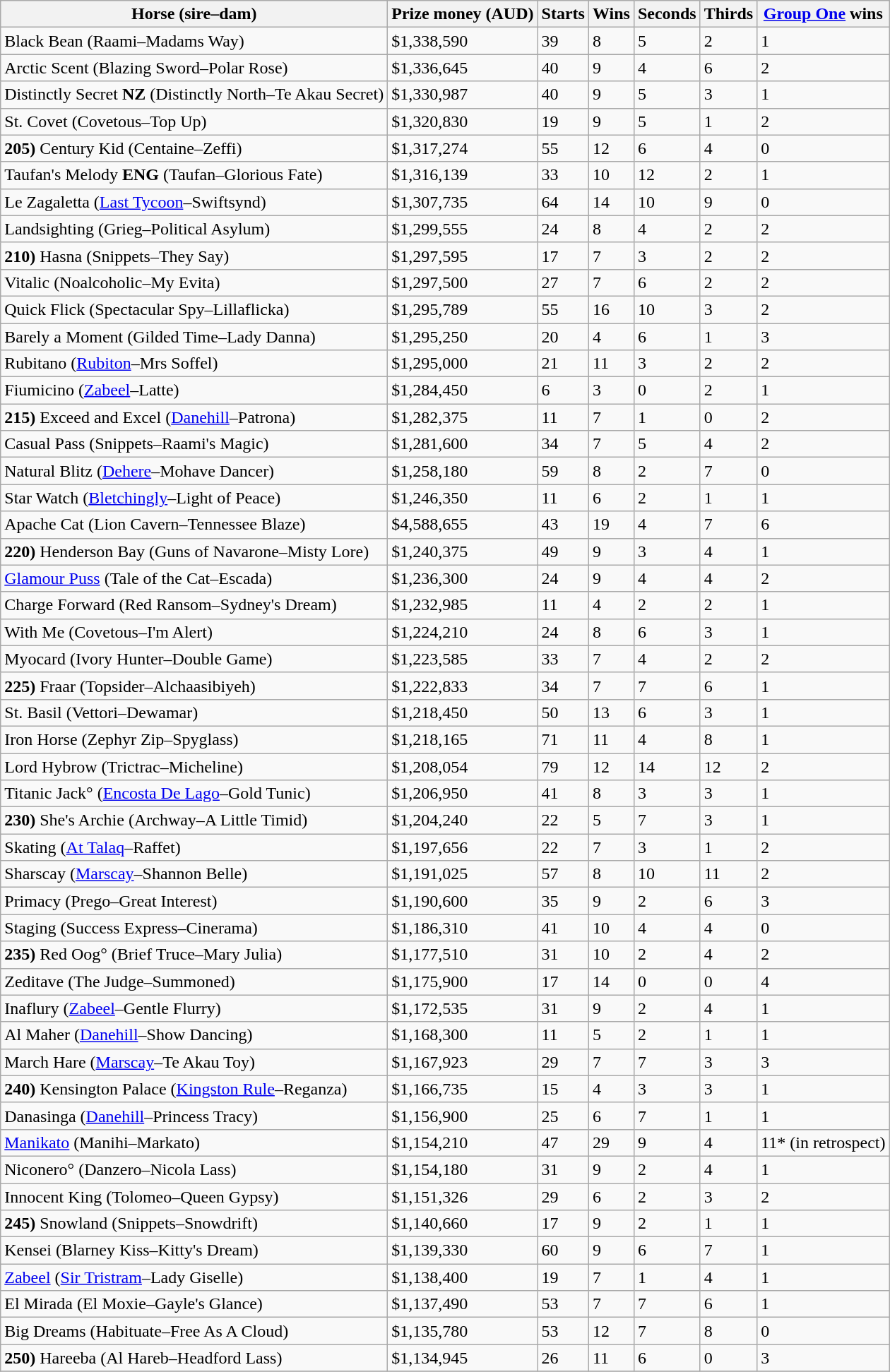<table class="wikitable">
<tr>
<th>Horse (sire–dam)</th>
<th>Prize money (AUD)</th>
<th>Starts</th>
<th>Wins</th>
<th>Seconds</th>
<th>Thirds</th>
<th><a href='#'>Group One</a> wins</th>
</tr>
<tr>
<td>Black Bean (Raami–Madams Way)</td>
<td>$1,338,590</td>
<td>39</td>
<td>8</td>
<td>5</td>
<td>2</td>
<td>1</td>
</tr>
<tr>
</tr>
<tr>
<td>Arctic Scent (Blazing Sword–Polar Rose)</td>
<td>$1,336,645</td>
<td>40</td>
<td>9</td>
<td>4</td>
<td>6</td>
<td>2</td>
</tr>
<tr>
<td>Distinctly Secret <strong>NZ</strong> (Distinctly North–Te Akau Secret)</td>
<td>$1,330,987</td>
<td>40</td>
<td>9</td>
<td>5</td>
<td>3</td>
<td>1</td>
</tr>
<tr>
<td>St. Covet (Covetous–Top Up)</td>
<td>$1,320,830</td>
<td>19</td>
<td>9</td>
<td>5</td>
<td>1</td>
<td>2</td>
</tr>
<tr>
<td><strong>205)</strong> Century Kid (Centaine–Zeffi)</td>
<td>$1,317,274</td>
<td>55</td>
<td>12</td>
<td>6</td>
<td>4</td>
<td>0</td>
</tr>
<tr>
<td>Taufan's Melody <strong>ENG</strong> (Taufan–Glorious Fate)</td>
<td>$1,316,139</td>
<td>33</td>
<td>10</td>
<td>12</td>
<td>2</td>
<td>1</td>
</tr>
<tr>
<td>Le Zagaletta (<a href='#'>Last Tycoon</a>–Swiftsynd)</td>
<td>$1,307,735</td>
<td>64</td>
<td>14</td>
<td>10</td>
<td>9</td>
<td>0</td>
</tr>
<tr>
<td>Landsighting (Grieg–Political Asylum)</td>
<td>$1,299,555</td>
<td>24</td>
<td>8</td>
<td>4</td>
<td>2</td>
<td>2</td>
</tr>
<tr>
<td><strong>210)</strong> Hasna (Snippets–They Say)</td>
<td>$1,297,595</td>
<td>17</td>
<td>7</td>
<td>3</td>
<td>2</td>
<td>2</td>
</tr>
<tr>
<td>Vitalic (Noalcoholic–My Evita)</td>
<td>$1,297,500</td>
<td>27</td>
<td>7</td>
<td>6</td>
<td>2</td>
<td>2</td>
</tr>
<tr>
<td>Quick Flick (Spectacular Spy–Lillaflicka)</td>
<td>$1,295,789</td>
<td>55</td>
<td>16</td>
<td>10</td>
<td>3</td>
<td>2</td>
</tr>
<tr>
<td>Barely a Moment (Gilded Time–Lady Danna)</td>
<td>$1,295,250</td>
<td>20</td>
<td>4</td>
<td>6</td>
<td>1</td>
<td>3</td>
</tr>
<tr>
<td>Rubitano (<a href='#'>Rubiton</a>–Mrs Soffel)</td>
<td>$1,295,000</td>
<td>21</td>
<td>11</td>
<td>3</td>
<td>2</td>
<td>2</td>
</tr>
<tr>
<td>Fiumicino (<a href='#'>Zabeel</a>–Latte)</td>
<td>$1,284,450</td>
<td>6</td>
<td>3</td>
<td>0</td>
<td>2</td>
<td>1</td>
</tr>
<tr>
<td><strong>215)</strong> Exceed and Excel (<a href='#'>Danehill</a>–Patrona)</td>
<td>$1,282,375</td>
<td>11</td>
<td>7</td>
<td>1</td>
<td>0</td>
<td>2</td>
</tr>
<tr>
<td>Casual Pass (Snippets–Raami's Magic)</td>
<td>$1,281,600</td>
<td>34</td>
<td>7</td>
<td>5</td>
<td>4</td>
<td>2</td>
</tr>
<tr>
<td>Natural Blitz (<a href='#'>Dehere</a>–Mohave Dancer)</td>
<td>$1,258,180</td>
<td>59</td>
<td>8</td>
<td>2</td>
<td>7</td>
<td>0</td>
</tr>
<tr>
<td>Star Watch (<a href='#'>Bletchingly</a>–Light of Peace)</td>
<td>$1,246,350</td>
<td>11</td>
<td>6</td>
<td>2</td>
<td>1</td>
<td>1</td>
</tr>
<tr>
<td>Apache Cat (Lion Cavern–Tennessee Blaze)</td>
<td>$4,588,655</td>
<td>43</td>
<td>19</td>
<td>4</td>
<td>7</td>
<td>6</td>
</tr>
<tr>
<td><strong>220)</strong> Henderson Bay (Guns of Navarone–Misty Lore)</td>
<td>$1,240,375</td>
<td>49</td>
<td>9</td>
<td>3</td>
<td>4</td>
<td>1</td>
</tr>
<tr>
<td><a href='#'>Glamour Puss</a> (Tale of the Cat–Escada)</td>
<td>$1,236,300</td>
<td>24</td>
<td>9</td>
<td>4</td>
<td>4</td>
<td>2</td>
</tr>
<tr>
<td>Charge Forward (Red Ransom–Sydney's Dream)</td>
<td>$1,232,985</td>
<td>11</td>
<td>4</td>
<td>2</td>
<td>2</td>
<td>1</td>
</tr>
<tr>
<td>With Me (Covetous–I'm Alert)</td>
<td>$1,224,210</td>
<td>24</td>
<td>8</td>
<td>6</td>
<td>3</td>
<td>1</td>
</tr>
<tr>
<td>Myocard (Ivory Hunter–Double Game)</td>
<td>$1,223,585</td>
<td>33</td>
<td>7</td>
<td>4</td>
<td>2</td>
<td>2</td>
</tr>
<tr>
<td><strong>225)</strong> Fraar (Topsider–Alchaasibiyeh)</td>
<td>$1,222,833</td>
<td>34</td>
<td>7</td>
<td>7</td>
<td>6</td>
<td>1</td>
</tr>
<tr>
<td>St. Basil (Vettori–Dewamar)</td>
<td>$1,218,450</td>
<td>50</td>
<td>13</td>
<td>6</td>
<td>3</td>
<td>1</td>
</tr>
<tr>
<td>Iron Horse (Zephyr Zip–Spyglass)</td>
<td>$1,218,165</td>
<td>71</td>
<td>11</td>
<td>4</td>
<td>8</td>
<td>1</td>
</tr>
<tr>
<td>Lord Hybrow (Trictrac–Micheline)</td>
<td>$1,208,054</td>
<td>79</td>
<td>12</td>
<td>14</td>
<td>12</td>
<td>2</td>
</tr>
<tr>
<td>Titanic Jack° (<a href='#'>Encosta De Lago</a>–Gold Tunic)</td>
<td>$1,206,950</td>
<td>41</td>
<td>8</td>
<td>3</td>
<td>3</td>
<td>1</td>
</tr>
<tr>
<td><strong>230)</strong> She's Archie (Archway–A Little Timid)</td>
<td>$1,204,240</td>
<td>22</td>
<td>5</td>
<td>7</td>
<td>3</td>
<td>1</td>
</tr>
<tr>
<td>Skating (<a href='#'>At Talaq</a>–Raffet)</td>
<td>$1,197,656</td>
<td>22</td>
<td>7</td>
<td>3</td>
<td>1</td>
<td>2</td>
</tr>
<tr>
<td>Sharscay (<a href='#'>Marscay</a>–Shannon Belle)</td>
<td>$1,191,025</td>
<td>57</td>
<td>8</td>
<td>10</td>
<td>11</td>
<td>2</td>
</tr>
<tr>
<td>Primacy (Prego–Great Interest)</td>
<td>$1,190,600</td>
<td>35</td>
<td>9</td>
<td>2</td>
<td>6</td>
<td>3</td>
</tr>
<tr>
<td>Staging (Success Express–Cinerama)</td>
<td>$1,186,310</td>
<td>41</td>
<td>10</td>
<td>4</td>
<td>4</td>
<td>0</td>
</tr>
<tr>
<td><strong>235)</strong> Red Oog° (Brief Truce–Mary Julia)</td>
<td>$1,177,510</td>
<td>31</td>
<td>10</td>
<td>2</td>
<td>4</td>
<td>2</td>
</tr>
<tr>
<td>Zeditave (The Judge–Summoned)</td>
<td>$1,175,900</td>
<td>17</td>
<td>14</td>
<td>0</td>
<td>0</td>
<td>4</td>
</tr>
<tr>
<td>Inaflury (<a href='#'>Zabeel</a>–Gentle Flurry)</td>
<td>$1,172,535</td>
<td>31</td>
<td>9</td>
<td>2</td>
<td>4</td>
<td>1</td>
</tr>
<tr>
<td>Al Maher (<a href='#'>Danehill</a>–Show Dancing)</td>
<td>$1,168,300</td>
<td>11</td>
<td>5</td>
<td>2</td>
<td>1</td>
<td>1</td>
</tr>
<tr>
<td>March Hare (<a href='#'>Marscay</a>–Te Akau Toy)</td>
<td>$1,167,923</td>
<td>29</td>
<td>7</td>
<td>7</td>
<td>3</td>
<td>3</td>
</tr>
<tr>
<td><strong>240)</strong> Kensington Palace (<a href='#'>Kingston Rule</a>–Reganza)</td>
<td>$1,166,735</td>
<td>15</td>
<td>4</td>
<td>3</td>
<td>3</td>
<td>1</td>
</tr>
<tr>
<td>Danasinga (<a href='#'>Danehill</a>–Princess Tracy)</td>
<td>$1,156,900</td>
<td>25</td>
<td>6</td>
<td>7</td>
<td>1</td>
<td>1</td>
</tr>
<tr>
<td><a href='#'>Manikato</a> (Manihi–Markato)</td>
<td>$1,154,210</td>
<td>47</td>
<td>29</td>
<td>9</td>
<td>4</td>
<td>11* (in retrospect)</td>
</tr>
<tr>
<td>Niconero° (Danzero–Nicola Lass)</td>
<td>$1,154,180</td>
<td>31</td>
<td>9</td>
<td>2</td>
<td>4</td>
<td>1</td>
</tr>
<tr>
<td>Innocent King (Tolomeo–Queen Gypsy)</td>
<td>$1,151,326</td>
<td>29</td>
<td>6</td>
<td>2</td>
<td>3</td>
<td>2</td>
</tr>
<tr>
<td><strong>245)</strong> Snowland (Snippets–Snowdrift)</td>
<td>$1,140,660</td>
<td>17</td>
<td>9</td>
<td>2</td>
<td>1</td>
<td>1</td>
</tr>
<tr>
<td>Kensei (Blarney Kiss–Kitty's Dream)</td>
<td>$1,139,330</td>
<td>60</td>
<td>9</td>
<td>6</td>
<td>7</td>
<td>1</td>
</tr>
<tr>
<td><a href='#'>Zabeel</a> (<a href='#'>Sir Tristram</a>–Lady Giselle)</td>
<td>$1,138,400</td>
<td>19</td>
<td>7</td>
<td>1</td>
<td>4</td>
<td>1</td>
</tr>
<tr>
<td>El Mirada (El Moxie–Gayle's Glance)</td>
<td>$1,137,490</td>
<td>53</td>
<td>7</td>
<td>7</td>
<td>6</td>
<td>1</td>
</tr>
<tr>
<td>Big Dreams (Habituate–Free As A Cloud)</td>
<td>$1,135,780</td>
<td>53</td>
<td>12</td>
<td>7</td>
<td>8</td>
<td>0</td>
</tr>
<tr>
<td><strong>250)</strong> Hareeba (Al Hareb–Headford Lass)</td>
<td>$1,134,945</td>
<td>26</td>
<td>11</td>
<td>6</td>
<td>0</td>
<td>3</td>
</tr>
<tr>
</tr>
</table>
